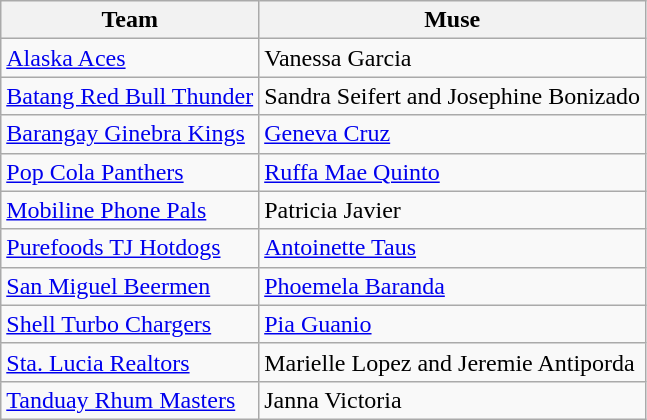<table class="wikitable sortable sortable">
<tr>
<th style= width="45%">Team</th>
<th style= width="55%">Muse</th>
</tr>
<tr>
<td><a href='#'>Alaska Aces</a></td>
<td>Vanessa Garcia</td>
</tr>
<tr>
<td><a href='#'>Batang Red Bull Thunder</a></td>
<td>Sandra Seifert and Josephine Bonizado</td>
</tr>
<tr>
<td><a href='#'>Barangay Ginebra Kings</a></td>
<td><a href='#'>Geneva Cruz</a></td>
</tr>
<tr>
<td><a href='#'>Pop Cola Panthers</a></td>
<td><a href='#'>Ruffa Mae Quinto</a></td>
</tr>
<tr>
<td><a href='#'>Mobiline Phone Pals</a></td>
<td>Patricia Javier</td>
</tr>
<tr>
<td><a href='#'>Purefoods TJ Hotdogs</a></td>
<td><a href='#'>Antoinette Taus</a></td>
</tr>
<tr>
<td><a href='#'>San Miguel Beermen</a></td>
<td><a href='#'>Phoemela Baranda</a></td>
</tr>
<tr>
<td><a href='#'>Shell Turbo Chargers</a></td>
<td><a href='#'>Pia Guanio</a></td>
</tr>
<tr>
<td><a href='#'>Sta. Lucia Realtors</a></td>
<td>Marielle Lopez and Jeremie Antiporda</td>
</tr>
<tr>
<td><a href='#'>Tanduay Rhum Masters</a></td>
<td>Janna Victoria</td>
</tr>
</table>
